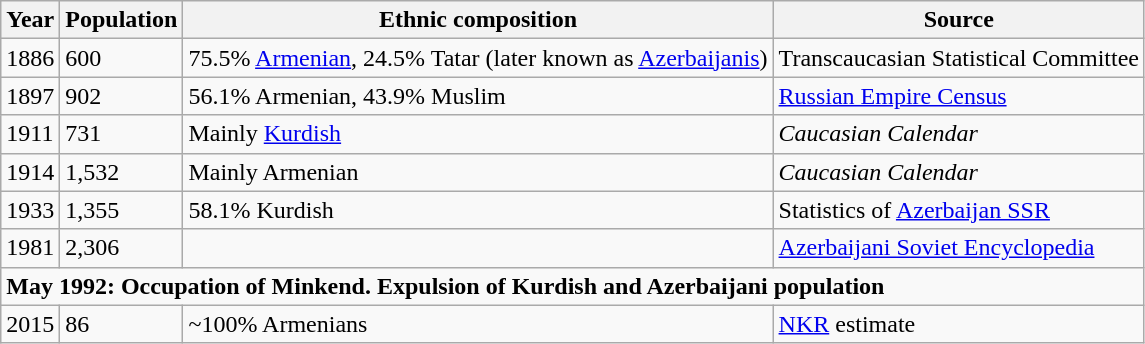<table class="wikitable">
<tr>
<th>Year</th>
<th>Population</th>
<th>Ethnic composition</th>
<th>Source</th>
</tr>
<tr>
<td>1886</td>
<td>600</td>
<td>75.5% <a href='#'>Armenian</a>, 24.5% Tatar (later known as <a href='#'>Azerbaijanis</a>)</td>
<td>Transcaucasian Statistical Committee</td>
</tr>
<tr>
<td>1897</td>
<td>902</td>
<td>56.1% Armenian, 43.9% Muslim</td>
<td><a href='#'>Russian Empire Census</a></td>
</tr>
<tr>
<td>1911</td>
<td>731</td>
<td>Mainly <a href='#'>Kurdish</a></td>
<td><em>Caucasian Calendar</em></td>
</tr>
<tr>
<td>1914</td>
<td>1,532</td>
<td>Mainly Armenian</td>
<td><em>Caucasian Calendar</em></td>
</tr>
<tr>
<td>1933</td>
<td>1,355</td>
<td>58.1% Kurdish</td>
<td>Statistics of <a href='#'>Azerbaijan SSR</a></td>
</tr>
<tr>
<td>1981</td>
<td>2,306</td>
<td></td>
<td><a href='#'>Azerbaijani Soviet Encyclopedia</a></td>
</tr>
<tr>
<td colspan="12"><strong>May 1992: Occupation of Minkend. Expulsion of Kurdish and Azerbaijani population</strong></td>
</tr>
<tr>
<td>2015</td>
<td>86</td>
<td>~100% Armenians</td>
<td><a href='#'>NKR</a> estimate</td>
</tr>
</table>
